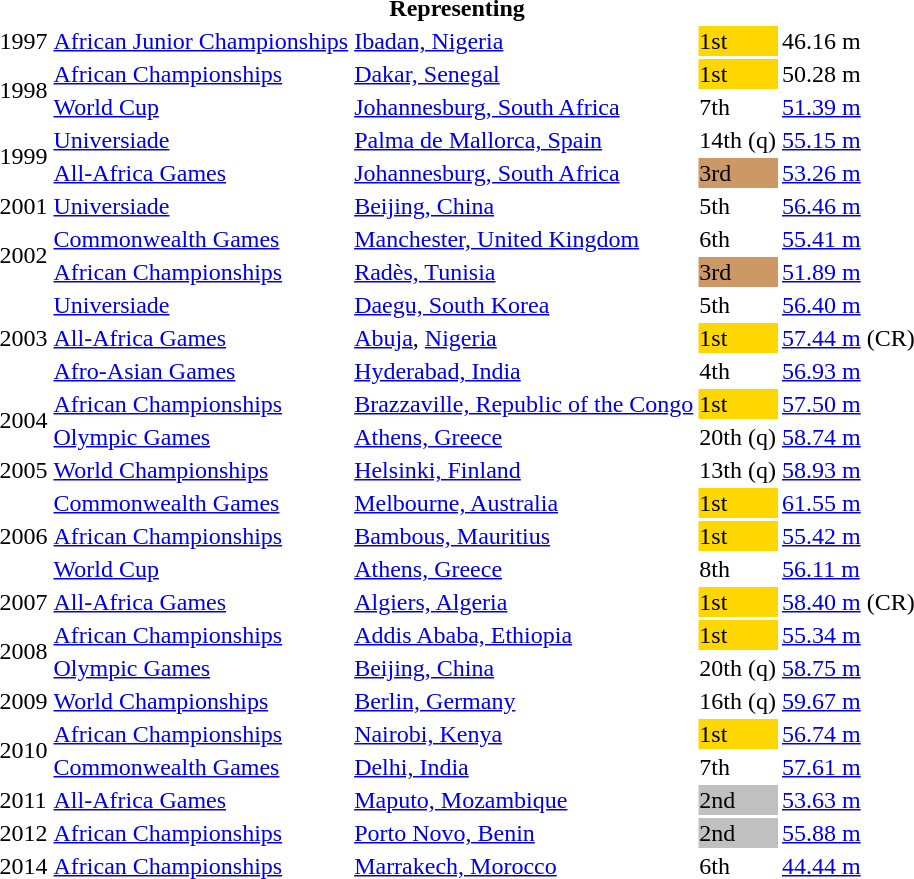<table>
<tr>
<th colspan="5">Representing </th>
</tr>
<tr>
<td>1997</td>
<td><a href='#'>African Junior Championships</a></td>
<td><a href='#'>Ibadan, Nigeria</a></td>
<td bgcolor="gold">1st</td>
<td>46.16 m</td>
</tr>
<tr>
<td rowspan=2>1998</td>
<td><a href='#'>African Championships</a></td>
<td><a href='#'>Dakar, Senegal</a></td>
<td bgcolor="gold">1st</td>
<td>50.28 m</td>
</tr>
<tr>
<td><a href='#'>World Cup</a></td>
<td><a href='#'>Johannesburg, South Africa</a></td>
<td>7th</td>
<td><a href='#'>51.39 m</a></td>
</tr>
<tr>
<td rowspan=2>1999</td>
<td><a href='#'>Universiade</a></td>
<td><a href='#'>Palma de Mallorca, Spain</a></td>
<td>14th (q)</td>
<td><a href='#'>55.15 m</a></td>
</tr>
<tr>
<td><a href='#'>All-Africa Games</a></td>
<td><a href='#'>Johannesburg, South Africa</a></td>
<td bgcolor="cc9966">3rd</td>
<td><a href='#'>53.26 m</a></td>
</tr>
<tr>
<td>2001</td>
<td><a href='#'>Universiade</a></td>
<td><a href='#'>Beijing, China</a></td>
<td>5th</td>
<td><a href='#'>56.46 m</a></td>
</tr>
<tr>
<td rowspan=2>2002</td>
<td><a href='#'>Commonwealth Games</a></td>
<td><a href='#'>Manchester, United Kingdom</a></td>
<td>6th</td>
<td><a href='#'>55.41 m</a></td>
</tr>
<tr>
<td><a href='#'>African Championships</a></td>
<td><a href='#'>Radès, Tunisia</a></td>
<td bgcolor="cc9966">3rd</td>
<td><a href='#'>51.89 m</a></td>
</tr>
<tr>
<td rowspan=3>2003</td>
<td><a href='#'>Universiade</a></td>
<td><a href='#'>Daegu, South Korea</a></td>
<td>5th</td>
<td><a href='#'>56.40 m</a></td>
</tr>
<tr>
<td><a href='#'>All-Africa Games</a></td>
<td><a href='#'>Abuja</a>, <a href='#'>Nigeria</a></td>
<td bgcolor="gold">1st</td>
<td><a href='#'>57.44 m</a> (CR)</td>
</tr>
<tr>
<td><a href='#'>Afro-Asian Games</a></td>
<td><a href='#'>Hyderabad, India</a></td>
<td>4th</td>
<td><a href='#'>56.93 m</a></td>
</tr>
<tr>
<td rowspan=2>2004</td>
<td><a href='#'>African Championships</a></td>
<td><a href='#'>Brazzaville, Republic of the Congo</a></td>
<td bgcolor="gold">1st</td>
<td><a href='#'>57.50 m</a></td>
</tr>
<tr>
<td><a href='#'>Olympic Games</a></td>
<td><a href='#'>Athens, Greece</a></td>
<td>20th (q)</td>
<td><a href='#'>58.74 m</a></td>
</tr>
<tr>
<td>2005</td>
<td><a href='#'>World Championships</a></td>
<td><a href='#'>Helsinki, Finland</a></td>
<td>13th (q)</td>
<td><a href='#'>58.93 m</a></td>
</tr>
<tr>
<td rowspan=3>2006</td>
<td><a href='#'>Commonwealth Games</a></td>
<td><a href='#'>Melbourne, Australia</a></td>
<td bgcolor="gold">1st</td>
<td><a href='#'>61.55 m</a></td>
</tr>
<tr>
<td><a href='#'>African Championships</a></td>
<td><a href='#'>Bambous, Mauritius</a></td>
<td bgcolor="gold">1st</td>
<td><a href='#'>55.42 m</a></td>
</tr>
<tr>
<td><a href='#'>World Cup</a></td>
<td><a href='#'>Athens, Greece</a></td>
<td>8th</td>
<td><a href='#'>56.11 m</a></td>
</tr>
<tr>
<td>2007</td>
<td><a href='#'>All-Africa Games</a></td>
<td><a href='#'>Algiers, Algeria</a></td>
<td bgcolor="gold">1st</td>
<td><a href='#'>58.40 m</a> (CR)</td>
</tr>
<tr>
<td rowspan=2>2008</td>
<td><a href='#'>African Championships</a></td>
<td><a href='#'>Addis Ababa, Ethiopia</a></td>
<td bgcolor="gold">1st</td>
<td><a href='#'>55.34 m</a></td>
</tr>
<tr>
<td><a href='#'>Olympic Games</a></td>
<td><a href='#'>Beijing, China</a></td>
<td>20th (q)</td>
<td><a href='#'>58.75 m</a></td>
</tr>
<tr>
<td>2009</td>
<td><a href='#'>World Championships</a></td>
<td><a href='#'>Berlin, Germany</a></td>
<td>16th (q)</td>
<td><a href='#'>59.67 m</a></td>
</tr>
<tr>
<td rowspan=2>2010</td>
<td><a href='#'>African Championships</a></td>
<td><a href='#'>Nairobi, Kenya</a></td>
<td bgcolor="gold">1st</td>
<td><a href='#'>56.74 m</a></td>
</tr>
<tr>
<td><a href='#'>Commonwealth Games</a></td>
<td><a href='#'>Delhi, India</a></td>
<td>7th</td>
<td><a href='#'>57.61 m</a></td>
</tr>
<tr>
<td>2011</td>
<td><a href='#'>All-Africa Games</a></td>
<td><a href='#'>Maputo, Mozambique</a></td>
<td bgcolor="silver">2nd</td>
<td><a href='#'>53.63 m</a></td>
</tr>
<tr>
<td>2012</td>
<td><a href='#'>African Championships</a></td>
<td><a href='#'>Porto Novo, Benin</a></td>
<td bgcolor="silver">2nd</td>
<td><a href='#'>55.88 m</a></td>
</tr>
<tr>
<td>2014</td>
<td><a href='#'>African Championships</a></td>
<td><a href='#'>Marrakech, Morocco</a></td>
<td>6th</td>
<td><a href='#'>44.44 m</a></td>
</tr>
</table>
